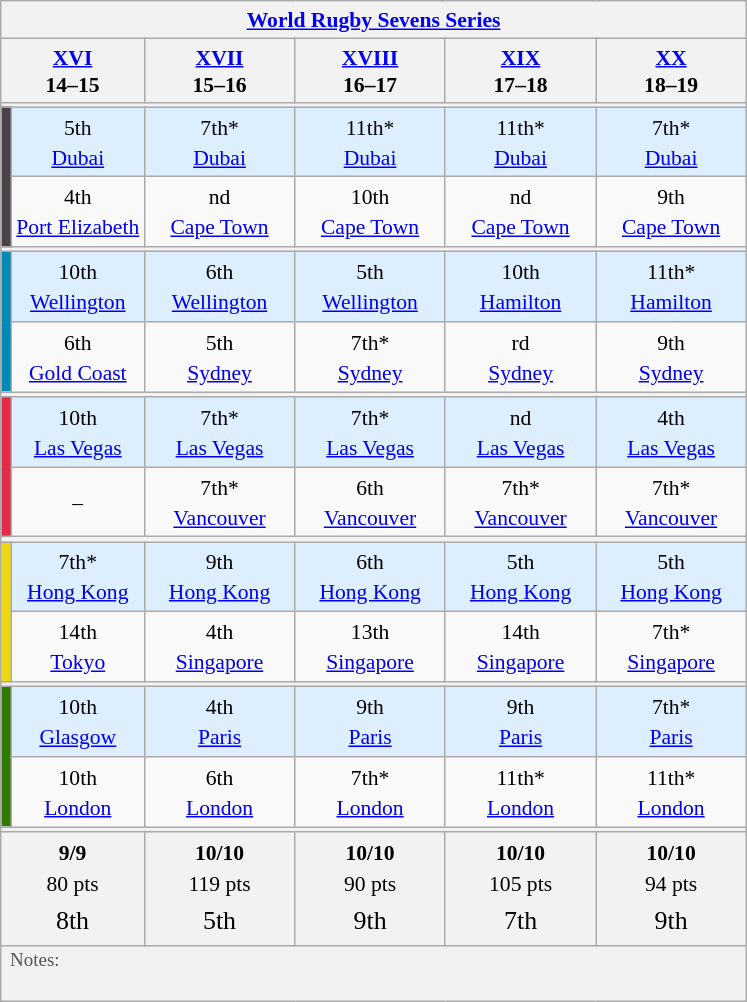<table class="wikitable" style="font-size:90%;line-height:1.25;text-align:center; width=100%;">
<tr>
<th colspan=100% style="width:6.5em; background:#f2f2f2;"><a href='#'>World Rugby Sevens Series</a></th>
</tr>
<tr>
<th colspan="2" style="padding:0; cell-spacing:0; width:6.5em; background:#f2f2f2;"> <strong><a href='#'>XVI</a></strong><br><span>14–15</span></th>
<th style="width:6.5em; background:#f2f2f2;"><strong><a href='#'>XVII</a></strong><br><span>15–16</span></th>
<th style="width:6.5em; background:#f2f2f2;"><strong><a href='#'>XVIII</a></strong><br><span>16–17</span></th>
<th style="width:6.5em; background:#f2f2f2;"><strong><a href='#'>XIX</a></strong><br><span>17–18</span></th>
<th style="width:6.5em; background:#f2f2f2;"><strong><a href='#'>XX</a></strong><br><span>18–19</span></th>
</tr>
<tr style="background:#f2f2f2;">
<td colspan="100%" style="font-size:0.2em; line-height:1px;"> </td>
</tr>
<tr style="background:#ddeeff; line-height:20px;">
<th rowspan="2" style="padding:0; cell-spacing:0; width:6px; background-color:#4B4149; line-height:20px;"></th>
<td>5th        <br> <a href='#'>Dubai</a></td>
<td>7th*       <br> <a href='#'>Dubai</a></td>
<td>11th*       <br> <a href='#'>Dubai</a></td>
<td>11th*       <br> <a href='#'>Dubai</a></td>
<td>7th*       <br> <a href='#'>Dubai</a></td>
</tr>
<tr style=" line-height:20px;">
<td>4th         <br> <a href='#'>Port Elizabeth</a></td>
<td>nd <br> <a href='#'>Cape Town</a></td>
<td>10th        <br> <a href='#'>Cape Town</a></td>
<td>nd <br> <a href='#'>Cape Town</a></td>
<td>9th       <br> <a href='#'>Cape Town</a></td>
</tr>
<tr style="background:#f2f2f2;">
<td colspan="100%" style="font-size:0.2em; line-height:1px;"> </td>
</tr>
<tr style="background:#ddeeff; line-height:20px;">
<th rowspan="2" style="padding:0; cell-spacing:0; width:6px; background-color:#0089B7; line-height:20px;"></th>
<td>10th     <br> <a href='#'>Wellington</a></td>
<td>6th      <br> <a href='#'>Wellington</a></td>
<td>5th     <br> <a href='#'>Wellington</a></td>
<td>10th    <br> <a href='#'>Hamilton</a></td>
<td>11th*    <br> <a href='#'>Hamilton</a></td>
</tr>
<tr style="line-height:20px;">
<td>6th      <br> <a href='#'>Gold Coast</a></td>
<td>5th      <br> <a href='#'>Sydney</a></td>
<td>7th*      <br> <a href='#'>Sydney</a></td>
<td>rd      <br> <a href='#'>Sydney</a></td>
<td>9th      <br> <a href='#'>Sydney</a></td>
</tr>
<tr style="background:#f2f2f2;">
<td colspan="100%" style="font-size:0.2em; line-height:1px;"> </td>
</tr>
<tr style="background:#ddeeff; line-height:20px;">
<th rowspan="2" style="padding:0; cell-spacing:0; width:6px; background-color:#E22B46; line-height:20px;"></th>
<td>10th     <br> <a href='#'>Las Vegas</a></td>
<td>7th*    <br> <a href='#'>Las Vegas</a></td>
<td>7th*    <br> <a href='#'>Las Vegas</a></td>
<td>nd    <br> <a href='#'>Las Vegas</a></td>
<td>4th    <br> <a href='#'>Las Vegas</a></td>
</tr>
<tr style="line-height:20px">
<td>–</td>
<td>7th*    <br> <a href='#'>Vancouver</a></td>
<td>6th     <br> <a href='#'>Vancouver</a></td>
<td>7th*      <br> <a href='#'>Vancouver</a></td>
<td>7th*      <br> <a href='#'>Vancouver</a></td>
</tr>
<tr style="background:#f2f2f2;">
<td colspan="100%" style="font-size:0.2em; line-height:1px;"> </td>
</tr>
<tr style="background:#ddeeff; line-height:20px;">
<th rowspan="2" style="padding:0; cell-spacing:0; width:6px; background-color:#EDD813; line-height:20px"></th>
<td>7th*      <br> <a href='#'>Hong Kong</a></td>
<td>9th       <br> <a href='#'>Hong Kong</a></td>
<td>6th      <br> <a href='#'>Hong Kong</a></td>
<td>5th      <br> <a href='#'>Hong Kong</a></td>
<td>5th      <br> <a href='#'>Hong Kong</a></td>
</tr>
<tr style="line-height:20px;">
<td>14th      <br> <a href='#'>Tokyo</a></td>
<td>4th      <br> <a href='#'>Singapore</a></td>
<td>13th      <br> <a href='#'>Singapore</a></td>
<td>14th      <br> <a href='#'>Singapore</a></td>
<td>7th*      <br> <a href='#'>Singapore</a></td>
</tr>
<tr style="background:#f2f2f2;">
<td colspan="100%" style="font-size:0.2em; line-height:1px;"> </td>
</tr>
<tr style="background:#ddeeff; line-height:20px;">
<th rowspan="2" style="padding:0; cell-spacing:0; width:6px; background-color:#307A02; line-height:20px"></th>
<td>10th    <br> <a href='#'>Glasgow</a></td>
<td>4th    <br> <a href='#'>Paris</a></td>
<td>9th    <br> <a href='#'>Paris</a></td>
<td>9th    <br> <a href='#'>Paris</a></td>
<td>7th*    <br> <a href='#'>Paris</a></td>
</tr>
<tr style="line-height:20px;">
<td>10th    <br> <a href='#'>London</a></td>
<td>6th    <br> <a href='#'>London</a></td>
<td>7th*    <br> <a href='#'>London</a></td>
<td>11th*    <br> <a href='#'>London</a></td>
<td>11th*    <br> <a href='#'>London</a></td>
</tr>
<tr style="background:#f2f2f2;">
<td colspan="100%" style="font-size:0.2em; line-height:1px;"> </td>
</tr>
<tr style="line-height:1.5;">
<th colspan="2" style="font-weight:normal; background:#f2f2f2;"><strong>9/9</strong><br>80 pts<br><big>8th</big>
</th>
<th style="font-weight:normal; background:#f2f2f2; vertical-align:top;"><strong>10/10</strong><br> 119 pts<br><big> 5th</big></th>
<th style="font-weight:normal; background:#f2f2f2; vertical-align:top;"><strong>10/10</strong><br> 90 pts<br><big> 9th</big></th>
<th style="font-weight:normal; background:#f2f2f2; vertical-align:top;"><strong>10/10</strong><br> 105 pts<br><big> 7th</big></th>
<th style="font-weight:normal; background:#f2f2f2; vertical-align:top;"><strong>10/10</strong><br> 94 pts<br><big> 9th</big></th>
</tr>
<tr style="background:#f2f2f2;">
<td colspan="100%" align=left style="font-size:88%; line-height:125%; color:#555;"> Notes:<br><br></td>
</tr>
</table>
